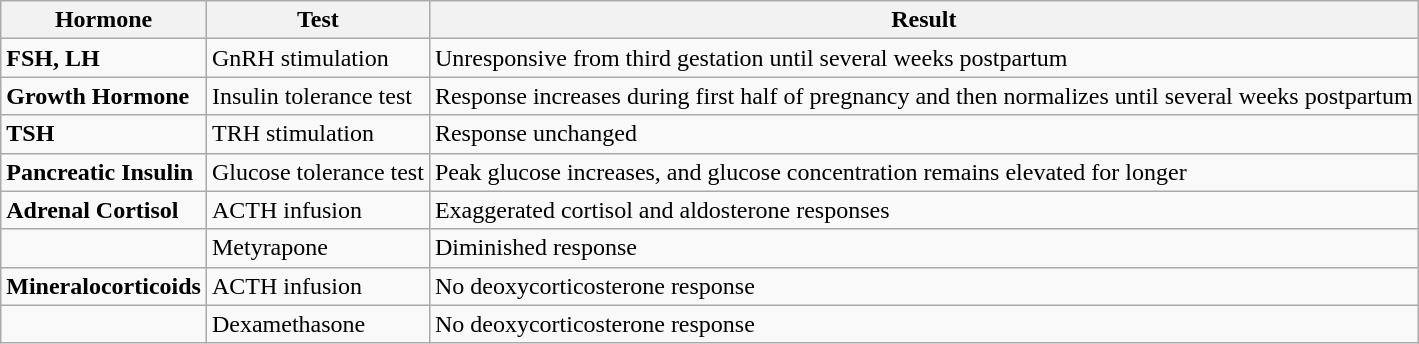<table class="wikitable">
<tr>
<th>Hormone</th>
<th>Test</th>
<th>Result</th>
</tr>
<tr>
<td><strong>FSH, LH</strong></td>
<td>GnRH stimulation</td>
<td>Unresponsive from third gestation until several weeks postpartum</td>
</tr>
<tr>
<td><strong>Growth Hormone</strong></td>
<td>Insulin tolerance test</td>
<td>Response increases during first half of pregnancy and then normalizes until several weeks postpartum</td>
</tr>
<tr>
<td><strong>TSH</strong></td>
<td>TRH stimulation</td>
<td>Response unchanged</td>
</tr>
<tr>
<td><strong>Pancreatic Insulin</strong></td>
<td>Glucose tolerance test</td>
<td>Peak glucose increases, and glucose concentration remains elevated for longer</td>
</tr>
<tr>
<td><strong>Adrenal Cortisol</strong></td>
<td>ACTH infusion</td>
<td>Exaggerated cortisol and aldosterone responses</td>
</tr>
<tr>
<td></td>
<td>Metyrapone</td>
<td>Diminished response</td>
</tr>
<tr>
<td><strong>Mineralocorticoids</strong></td>
<td>ACTH infusion</td>
<td>No deoxycorticosterone response</td>
</tr>
<tr>
<td></td>
<td>Dexamethasone</td>
<td>No deoxycorticosterone response</td>
</tr>
</table>
